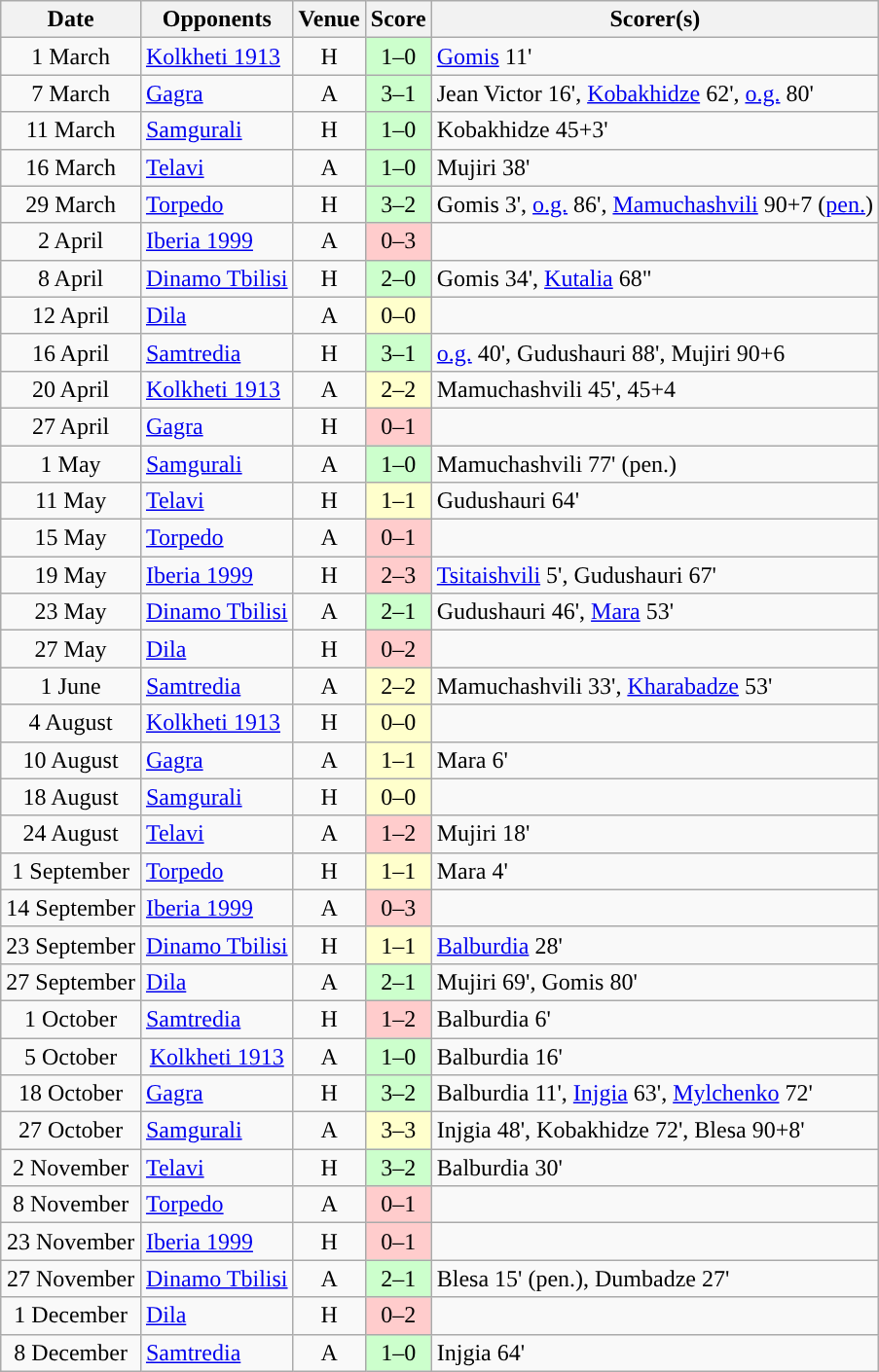<table class="wikitable sortable plainrowheaders" style="text-align:center;">
<tr>
<th scope=col>Date</th>
<th scope=col>Opponents</th>
<th scope=col>Venue</th>
<th scope=col>Score</th>
<th scope=col class=unsortable>Scorer(s)</th>
</tr>
<tr>
<td>1 March</td>
<td align=left><a href='#'>Kolkheti 1913</a></td>
<td>H</td>
<td style="background:#cfc;">1–0</td>
<td align=left><a href='#'>Gomis</a> 11'</td>
</tr>
<tr>
<td>7 March</td>
<td align=left><a href='#'>Gagra</a></td>
<td>A</td>
<td style="background:#cfc;">3–1</td>
<td align=left>Jean Victor 16', <a href='#'>Kobakhidze</a> 62',  <a href='#'>o.g.</a> 80'</td>
</tr>
<tr>
<td>11 March</td>
<td align=left><a href='#'>Samgurali</a></td>
<td>H</td>
<td style="background:#cfc;">1–0</td>
<td align=left>Kobakhidze 45+3'</td>
</tr>
<tr>
<td>16 March</td>
<td align=left><a href='#'>Telavi</a></td>
<td>A</td>
<td style="background:#cfc;">1–0</td>
<td align=left>Mujiri 38'</td>
</tr>
<tr>
<td>29 March</td>
<td align=left><a href='#'>Torpedo</a></td>
<td>H</td>
<td style="background:#cfc;">3–2</td>
<td align=left>Gomis 3', <a href='#'>o.g.</a> 86', <a href='#'>Mamuchashvili</a> 90+7 (<a href='#'>pen.</a>)</td>
</tr>
<tr>
<td>2 April</td>
<td align=left><a href='#'>Iberia 1999</a></td>
<td>A</td>
<td style="background:#fcc;">0–3</td>
</tr>
<tr>
<td>8 April</td>
<td align=left><a href='#'>Dinamo Tbilisi</a></td>
<td>H</td>
<td style="background:#cfc;">2–0</td>
<td align=left>Gomis 34', <a href='#'>Kutalia</a> 68"</td>
</tr>
<tr>
<td>12 April</td>
<td align=left><a href='#'>Dila</a></td>
<td>A</td>
<td style="background:#ffc">0–0</td>
<td></td>
</tr>
<tr>
<td>16 April</td>
<td align=left><a href='#'>Samtredia</a></td>
<td>H</td>
<td style="background:#cfc;">3–1</td>
<td align=left><a href='#'>o.g.</a> 40', Gudushauri 88', Mujiri 90+6</td>
</tr>
<tr>
<td>20 April</td>
<td align=left><a href='#'>Kolkheti 1913</a></td>
<td>A</td>
<td style="background:#ffc">2–2</td>
<td align=left>Mamuchashvili 45', 45+4</td>
</tr>
<tr>
<td>27 April</td>
<td align=left><a href='#'>Gagra</a></td>
<td>H</td>
<td style="background:#fcc;">0–1</td>
<td></td>
</tr>
<tr>
<td>1 May</td>
<td align=left><a href='#'>Samgurali</a></td>
<td>A</td>
<td style="background:#cfc;">1–0</td>
<td align=left>Mamuchashvili 77' (pen.)</td>
</tr>
<tr>
<td>11 May</td>
<td align=left><a href='#'>Telavi</a></td>
<td>H</td>
<td style="background:#ffc">1–1</td>
<td align=left>Gudushauri 64'</td>
</tr>
<tr>
<td>15 May</td>
<td align=left><a href='#'>Torpedo</a></td>
<td>A</td>
<td style="background:#fcc">0–1</td>
<td></td>
</tr>
<tr>
<td>19 May</td>
<td align=left><a href='#'>Iberia 1999</a></td>
<td>H</td>
<td style="background:#fcc">2–3</td>
<td align=left><a href='#'>Tsitaishvili</a> 5', Gudushauri 67'</td>
</tr>
<tr>
<td>23 May</td>
<td align=left><a href='#'>Dinamo Tbilisi</a></td>
<td>A</td>
<td style="background:#cfc;">2–1</td>
<td align=left>Gudushauri 46', <a href='#'>Mara</a> 53'</td>
</tr>
<tr>
<td>27 May</td>
<td align=left><a href='#'>Dila</a></td>
<td>H</td>
<td style="background:#fcc">0–2</td>
<td></td>
</tr>
<tr>
<td>1 June</td>
<td align=left><a href='#'>Samtredia</a></td>
<td>A</td>
<td style="background:#ffc">2–2</td>
<td align=left>Mamuchashvili 33', <a href='#'>Kharabadze</a> 53'</td>
</tr>
<tr>
<td>4 August</td>
<td align=left><a href='#'>Kolkheti 1913</a></td>
<td>H</td>
<td style="background:#ffc">0–0</td>
<td></td>
</tr>
<tr>
<td>10 August</td>
<td align=left><a href='#'>Gagra</a></td>
<td>A</td>
<td style="background:#ffc">1–1</td>
<td align=left>Mara 6'</td>
</tr>
<tr>
<td>18 August</td>
<td align=left><a href='#'>Samgurali</a></td>
<td>H</td>
<td style="background:#ffc">0–0</td>
<td></td>
</tr>
<tr>
<td>24 August</td>
<td align=left><a href='#'>Telavi</a></td>
<td>A</td>
<td style="background:#fcc">1–2</td>
<td align=left>Mujiri 18'</td>
</tr>
<tr>
<td>1 September</td>
<td align=left><a href='#'>Torpedo</a></td>
<td>H</td>
<td style="background:#ffc">1–1</td>
<td align=left>Mara 4'</td>
</tr>
<tr>
<td>14 September</td>
<td align=left><a href='#'>Iberia 1999</a></td>
<td>A</td>
<td style="background:#fcc">0–3</td>
<td></td>
</tr>
<tr>
<td>23 September</td>
<td align=left><a href='#'>Dinamo Tbilisi</a></td>
<td>H</td>
<td style="background:#ffc">1–1</td>
<td align=left><a href='#'>Balburdia</a> 28'</td>
</tr>
<tr>
<td>27 September</td>
<td align=left><a href='#'>Dila</a></td>
<td>A</td>
<td style="background:#cfc;">2–1</td>
<td align=left>Mujiri 69', Gomis 80'</td>
</tr>
<tr>
<td>1 October</td>
<td align=left><a href='#'>Samtredia</a></td>
<td>H</td>
<td style="background:#fcc">1–2</td>
<td align=left>Balburdia 6'</td>
</tr>
<tr>
<td>5 October</td>
<td><a href='#'>Kolkheti 1913</a></td>
<td>A</td>
<td style="background:#cfc;">1–0</td>
<td align=left>Balburdia 16'</td>
</tr>
<tr>
<td>18 October</td>
<td align=left><a href='#'>Gagra</a></td>
<td>H</td>
<td style="background:#cfc;">3–2</td>
<td align=left>Balburdia 11', <a href='#'>Injgia</a> 63', <a href='#'>Mylchenko</a> 72'</td>
</tr>
<tr>
<td>27 October</td>
<td align=left><a href='#'>Samgurali</a></td>
<td>A</td>
<td style="background:#ffc">3–3</td>
<td align=left>Injgia 48', Kobakhidze 72', Blesa 90+8'</td>
</tr>
<tr>
<td>2 November</td>
<td align=left><a href='#'>Telavi</a></td>
<td>H</td>
<td style="background:#cfc;">3–2</td>
<td align=left>Balburdia 30'</td>
</tr>
<tr>
<td>8 November</td>
<td align=left><a href='#'>Torpedo</a></td>
<td>A</td>
<td style="background:#fcc">0–1</td>
<td></td>
</tr>
<tr>
<td>23 November</td>
<td align=left><a href='#'>Iberia 1999</a></td>
<td>H</td>
<td style="background:#fcc">0–1</td>
<td></td>
</tr>
<tr>
<td>27 November</td>
<td align=left><a href='#'>Dinamo Tbilisi</a></td>
<td>A</td>
<td style="background:#cfc;">2–1</td>
<td align=left>Blesa 15' (pen.), Dumbadze 27'</td>
</tr>
<tr>
<td>1 December</td>
<td align=left><a href='#'>Dila</a></td>
<td>H</td>
<td style="background:#fcc">0–2</td>
<td></td>
</tr>
<tr>
<td>8 December</td>
<td align=left><a href='#'>Samtredia</a></td>
<td>A</td>
<td style="background:#cfc;">1–0</td>
<td align=left>Injgia 64'</td>
</tr>
</table>
